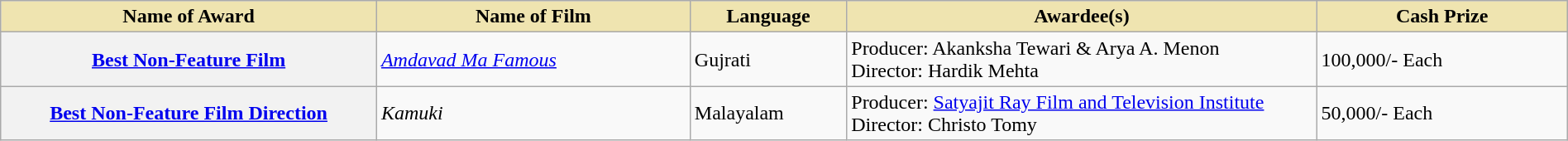<table class="wikitable plainrowheaders" style="width:100%;">
<tr>
<th style="background-color:#EFE4B0;width:24%;">Name of Award</th>
<th style="background-color:#EFE4B0;width:20%;">Name of Film</th>
<th style="background-color:#EFE4B0;width:10%;">Language</th>
<th style="background-color:#EFE4B0;width:30%;">Awardee(s)</th>
<th style="background-color:#EFE4B0;width:16%;">Cash Prize</th>
</tr>
<tr>
<th scope="row"><a href='#'>Best Non-Feature Film</a></th>
<td><em><a href='#'>Amdavad Ma Famous</a></em></td>
<td>Gujrati</td>
<td>Producer: Akanksha Tewari & Arya A. Menon<br>Director: Hardik Mehta</td>
<td> 100,000/- Each</td>
</tr>
<tr>
<th scope="row"><a href='#'>Best Non-Feature Film Direction</a></th>
<td><em>Kamuki</em></td>
<td>Malayalam</td>
<td>Producer: <a href='#'>Satyajit Ray Film and Television Institute</a> <br>Director: Christo Tomy</td>
<td> 50,000/- Each</td>
</tr>
</table>
